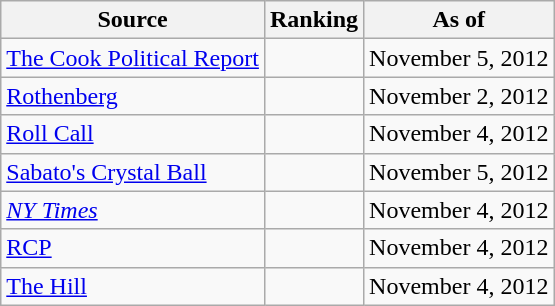<table class="wikitable" style="text-align:center">
<tr>
<th>Source</th>
<th>Ranking</th>
<th>As of</th>
</tr>
<tr>
<td align=left><a href='#'>The Cook Political Report</a></td>
<td></td>
<td>November 5, 2012</td>
</tr>
<tr>
<td align=left><a href='#'>Rothenberg</a></td>
<td></td>
<td>November 2, 2012</td>
</tr>
<tr>
<td align=left><a href='#'>Roll Call</a></td>
<td></td>
<td>November 4, 2012</td>
</tr>
<tr>
<td align=left><a href='#'>Sabato's Crystal Ball</a></td>
<td></td>
<td>November 5, 2012</td>
</tr>
<tr>
<td align=left><a href='#'><em>NY Times</em></a></td>
<td></td>
<td>November 4, 2012</td>
</tr>
<tr>
<td align="left"><a href='#'>RCP</a></td>
<td></td>
<td>November 4, 2012</td>
</tr>
<tr>
<td align=left><a href='#'>The Hill</a></td>
<td></td>
<td>November 4, 2012</td>
</tr>
</table>
